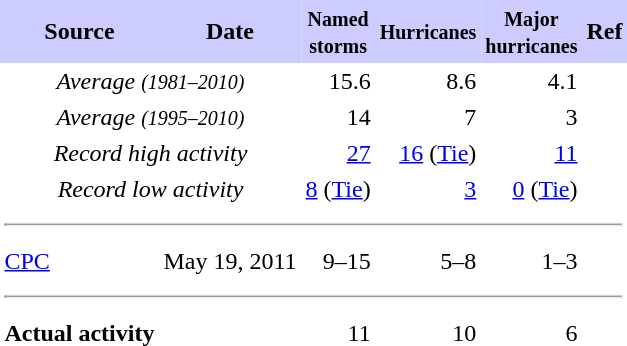<table class="toccolours" cellspacing=0 cellpadding=3 style="float:right; margin-left:1em; text-align:right; clear: right;">
<tr style="background:#ccf;">
<th style="text-align:center;">Source</th>
<th style="text-align:center;">Date</th>
<th style="text-align:center;"><small>Named<br>storms</small></th>
<th style="text-align:center;"><small>Hurricanes</small></th>
<th style="text-align:center;"><small>Major<br>hurricanes</small></th>
<th>Ref</th>
</tr>
<tr>
<td style="text-align:center;" colspan="2"><em>Average <small>(1981–2010)</small></em></td>
<td>15.6</td>
<td>8.6</td>
<td>4.1</td>
<td></td>
</tr>
<tr>
<td style="text-align:center;" colspan="2"><em>Average <small>(1995–2010)</small></em></td>
<td>14</td>
<td>7</td>
<td>3</td>
<td></td>
</tr>
<tr>
<td style="text-align:center;" colspan="2"><em>Record high activity</em></td>
<td><a href='#'>27</a></td>
<td><a href='#'>16</a> (<a href='#'>Tie</a>)</td>
<td><a href='#'>11</a></td>
<td></td>
</tr>
<tr>
<td style="text-align:center;" colspan="2"><em>Record low activity</em></td>
<td><a href='#'>8</a> (<a href='#'>Tie</a>)</td>
<td><a href='#'>3</a></td>
<td><a href='#'>0</a> (<a href='#'>Tie</a>)</td>
<td></td>
</tr>
<tr>
<td colspan="6" style="text-align:center;"><hr></td>
</tr>
<tr>
<td align="left"><a href='#'>CPC</a></td>
<td style="text-align:left;">May 19, 2011</td>
<td>9–15</td>
<td>5–8</td>
<td>1–3</td>
<td></td>
</tr>
<tr>
<td colspan="6" style="text-align:center;"><hr></td>
</tr>
<tr>
<td align="left"><strong>Actual activity</strong></td>
<td></td>
<td>11</td>
<td>10</td>
<td>6</td>
</tr>
</table>
